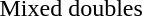<table>
<tr>
<td>Mixed doubles<br></td>
<td><br></td>
<td><br></td>
<td><br></td>
</tr>
</table>
